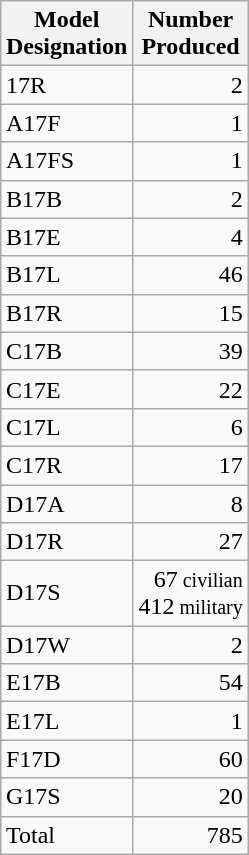<table class="wikitable" align="right">
<tr>
<th><strong>Model<br>Designation</strong></th>
<th><strong>Number<br>Produced</strong></th>
</tr>
<tr>
<td>17R</td>
<td align="right">2</td>
</tr>
<tr>
<td>A17F</td>
<td align="right">1</td>
</tr>
<tr>
<td>A17FS</td>
<td align="right">1</td>
</tr>
<tr>
<td>B17B</td>
<td align="right">2</td>
</tr>
<tr>
<td>B17E</td>
<td align="right">4</td>
</tr>
<tr>
<td>B17L</td>
<td align="right">46</td>
</tr>
<tr>
<td>B17R</td>
<td align="right">15</td>
</tr>
<tr>
<td>C17B</td>
<td align="right">39</td>
</tr>
<tr>
<td>C17E</td>
<td align="right">22</td>
</tr>
<tr>
<td>C17L</td>
<td align="right">6</td>
</tr>
<tr>
<td>C17R</td>
<td align="right">17</td>
</tr>
<tr>
<td>D17A</td>
<td align="right">8</td>
</tr>
<tr>
<td>D17R</td>
<td align="right">27</td>
</tr>
<tr>
<td>D17S</td>
<td align="right">67<small> civilian</small><br>412<small> military</small></td>
</tr>
<tr>
<td>D17W</td>
<td align="right">2</td>
</tr>
<tr>
<td>E17B</td>
<td align="right">54</td>
</tr>
<tr>
<td>E17L</td>
<td align="right">1</td>
</tr>
<tr>
<td>F17D</td>
<td align="right">60</td>
</tr>
<tr>
<td>G17S</td>
<td align="right">20</td>
</tr>
<tr>
<td>Total</td>
<td align="right">785</td>
</tr>
</table>
